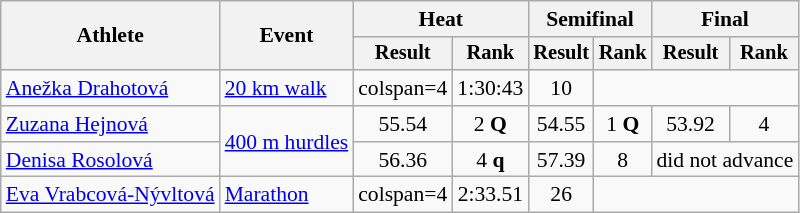<table class="wikitable" style="font-size:90%">
<tr>
<th rowspan="2">Athlete</th>
<th rowspan="2">Event</th>
<th colspan="2">Heat</th>
<th colspan="2">Semifinal</th>
<th colspan="2">Final</th>
</tr>
<tr style="font-size:95%">
<th>Result</th>
<th>Rank</th>
<th>Result</th>
<th>Rank</th>
<th>Result</th>
<th>Rank</th>
</tr>
<tr align=center>
<td align=left><a href='#'>Anežka Drahotová</a></td>
<td align=left><a href='#'>20 km walk</a></td>
<td>colspan=4 </td>
<td>1:30:43</td>
<td>10</td>
</tr>
<tr align=center>
<td align=left><a href='#'>Zuzana Hejnová</a></td>
<td align=left rowspan=2><a href='#'>400 m hurdles</a></td>
<td>55.54</td>
<td>2 <strong>Q</strong></td>
<td>54.55</td>
<td>1 <strong>Q</strong></td>
<td>53.92</td>
<td>4</td>
</tr>
<tr align=center>
<td align=left><a href='#'>Denisa Rosolová</a></td>
<td>56.36</td>
<td>4 <strong>q</strong></td>
<td>57.39</td>
<td>8</td>
<td colspan=2>did not advance</td>
</tr>
<tr align=center>
<td align=left><a href='#'>Eva Vrabcová-Nývltová</a></td>
<td align=left><a href='#'>Marathon</a></td>
<td>colspan=4 </td>
<td>2:33.51</td>
<td>26</td>
</tr>
</table>
